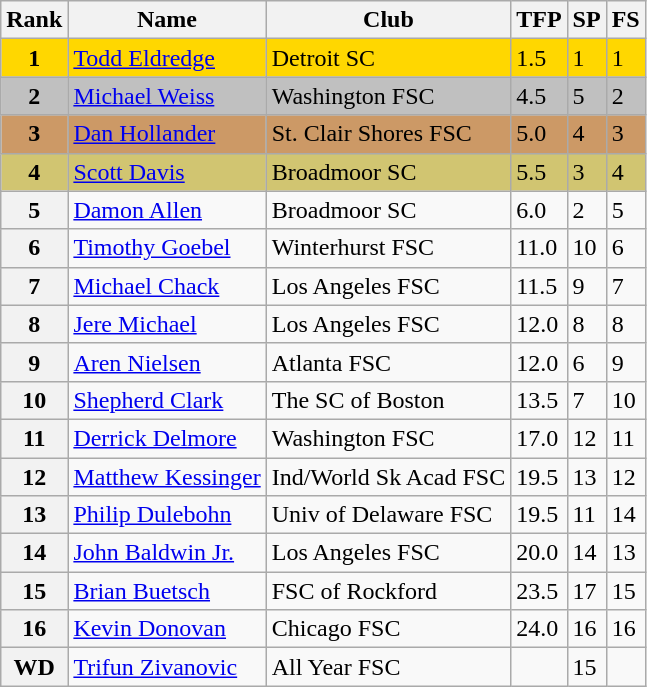<table class="wikitable sortable">
<tr>
<th>Rank</th>
<th>Name</th>
<th>Club</th>
<th>TFP</th>
<th>SP</th>
<th>FS</th>
</tr>
<tr bgcolor="gold">
<td align="center"><strong>1</strong></td>
<td><a href='#'>Todd Eldredge</a></td>
<td>Detroit SC</td>
<td>1.5</td>
<td>1</td>
<td>1</td>
</tr>
<tr bgcolor="silver">
<td align="center"><strong>2</strong></td>
<td><a href='#'>Michael Weiss</a></td>
<td>Washington FSC</td>
<td>4.5</td>
<td>5</td>
<td>2</td>
</tr>
<tr bgcolor="cc9966">
<td align="center"><strong>3</strong></td>
<td><a href='#'>Dan Hollander</a></td>
<td>St. Clair Shores FSC</td>
<td>5.0</td>
<td>4</td>
<td>3</td>
</tr>
<tr bgcolor="#d1c571">
<td align="center"><strong>4</strong></td>
<td><a href='#'>Scott Davis</a></td>
<td>Broadmoor SC</td>
<td>5.5</td>
<td>3</td>
<td>4</td>
</tr>
<tr>
<th>5</th>
<td><a href='#'>Damon Allen</a></td>
<td>Broadmoor SC</td>
<td>6.0</td>
<td>2</td>
<td>5</td>
</tr>
<tr>
<th>6</th>
<td><a href='#'>Timothy Goebel</a></td>
<td>Winterhurst FSC</td>
<td>11.0</td>
<td>10</td>
<td>6</td>
</tr>
<tr>
<th>7</th>
<td><a href='#'>Michael Chack</a></td>
<td>Los Angeles FSC</td>
<td>11.5</td>
<td>9</td>
<td>7</td>
</tr>
<tr>
<th>8</th>
<td><a href='#'>Jere Michael</a></td>
<td>Los Angeles FSC</td>
<td>12.0</td>
<td>8</td>
<td>8</td>
</tr>
<tr>
<th>9</th>
<td><a href='#'>Aren Nielsen</a></td>
<td>Atlanta FSC</td>
<td>12.0</td>
<td>6</td>
<td>9</td>
</tr>
<tr>
<th>10</th>
<td><a href='#'>Shepherd Clark</a></td>
<td>The SC of Boston</td>
<td>13.5</td>
<td>7</td>
<td>10</td>
</tr>
<tr>
<th>11</th>
<td><a href='#'>Derrick Delmore</a></td>
<td>Washington FSC</td>
<td>17.0</td>
<td>12</td>
<td>11</td>
</tr>
<tr>
<th>12</th>
<td><a href='#'>Matthew Kessinger</a></td>
<td>Ind/World Sk Acad FSC</td>
<td>19.5</td>
<td>13</td>
<td>12</td>
</tr>
<tr>
<th>13</th>
<td><a href='#'>Philip Dulebohn</a></td>
<td>Univ of Delaware FSC</td>
<td>19.5</td>
<td>11</td>
<td>14</td>
</tr>
<tr>
<th>14</th>
<td><a href='#'>John Baldwin Jr.</a></td>
<td>Los Angeles FSC</td>
<td>20.0</td>
<td>14</td>
<td>13</td>
</tr>
<tr>
<th>15</th>
<td><a href='#'>Brian Buetsch</a></td>
<td>FSC of Rockford</td>
<td>23.5</td>
<td>17</td>
<td>15</td>
</tr>
<tr>
<th>16</th>
<td><a href='#'>Kevin Donovan</a></td>
<td>Chicago FSC</td>
<td>24.0</td>
<td>16</td>
<td>16</td>
</tr>
<tr>
<th>WD</th>
<td><a href='#'>Trifun Zivanovic</a></td>
<td>All Year FSC</td>
<td></td>
<td>15</td>
<td></td>
</tr>
</table>
